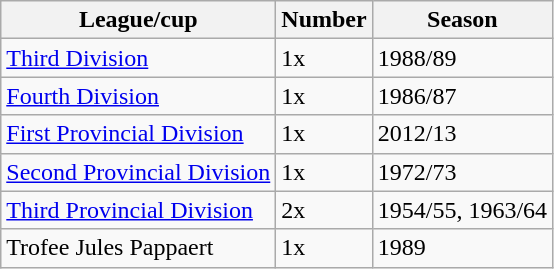<table class="wikitable">
<tr>
<th>League/cup</th>
<th>Number</th>
<th>Season</th>
</tr>
<tr>
<td><a href='#'>Third Division</a></td>
<td>1x</td>
<td>1988/89</td>
</tr>
<tr>
<td><a href='#'>Fourth Division</a></td>
<td>1x</td>
<td>1986/87</td>
</tr>
<tr>
<td><a href='#'>First Provincial Division</a></td>
<td>1x</td>
<td>2012/13</td>
</tr>
<tr>
<td><a href='#'>Second Provincial Division</a></td>
<td>1x</td>
<td>1972/73</td>
</tr>
<tr>
<td><a href='#'>Third Provincial Division</a></td>
<td>2x</td>
<td>1954/55, 1963/64</td>
</tr>
<tr>
<td>Trofee Jules Pappaert</td>
<td>1x</td>
<td>1989</td>
</tr>
</table>
